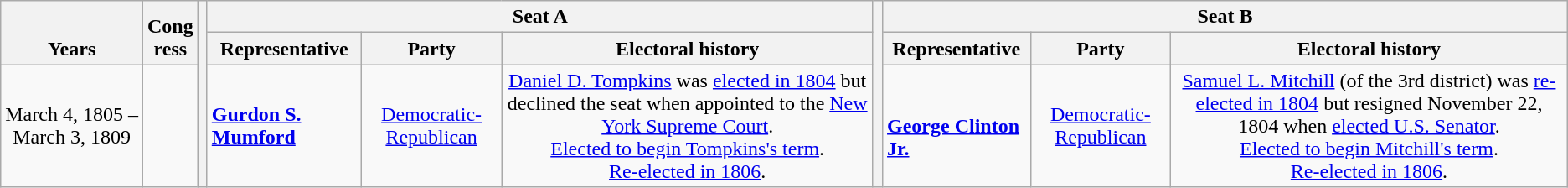<table class=wikitable style="text-align:center">
<tr valign=bottom>
<th rowspan=2>Years</th>
<th rowspan=2>Cong<br>ress</th>
<th rowspan=99></th>
<th colspan=3>Seat A</th>
<th rowspan=99></th>
<th colspan=3>Seat B</th>
</tr>
<tr>
<th>Representative</th>
<th>Party</th>
<th>Electoral history</th>
<th>Representative</th>
<th>Party</th>
<th>Electoral history</th>
</tr>
<tr style="height:3em">
<td nowrap>March 4, 1805 –<br>March 3, 1809</td>
<td></td>
<td align=left><strong><a href='#'>Gurdon S. Mumford</a></strong><br></td>
<td><a href='#'>Democratic-Republican</a></td>
<td><a href='#'>Daniel D. Tompkins</a> was <a href='#'>elected in 1804</a> but declined the seat when appointed to the <a href='#'>New York Supreme Court</a>.<br><a href='#'>Elected to begin Tompkins's term</a>.<br><a href='#'>Re-elected in 1806</a>.</td>
<td align=left><br><strong><a href='#'>George Clinton Jr.</a></strong><br></td>
<td><a href='#'>Democratic-Republican</a></td>
<td><a href='#'>Samuel L. Mitchill</a> (of the 3rd district) was <a href='#'>re-elected in 1804</a> but resigned November 22, 1804 when <a href='#'>elected U.S. Senator</a>.<br><a href='#'>Elected to begin Mitchill's term</a>.<br><a href='#'>Re-elected in 1806</a>.</td>
</tr>
</table>
